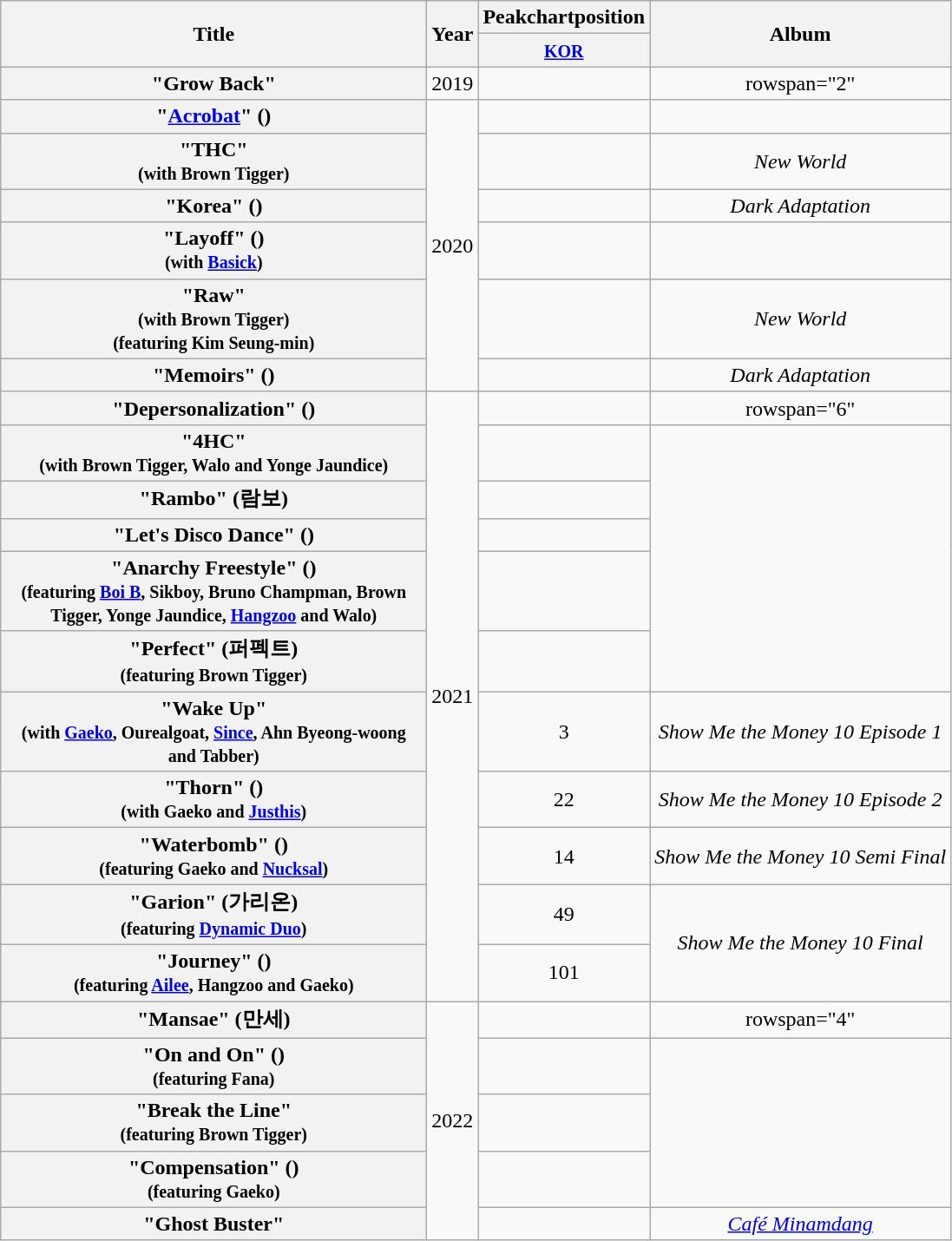<table class="wikitable plainrowheaders" style="text-align:center;">
<tr>
<th rowspan="2" style="width:20em;">Title</th>
<th rowspan="2">Year</th>
<th>Peakchartposition</th>
<th rowspan="2">Album</th>
</tr>
<tr>
<th><a href='#'><small>KOR</small></a></th>
</tr>
<tr>
<th scope="row">"Grow Back"</th>
<td>2019</td>
<td></td>
<td>rowspan="2" </td>
</tr>
<tr>
<th scope="row">"<a href='#'>Acrobat</a>" ()</th>
<td rowspan="6">2020</td>
<td></td>
</tr>
<tr>
<th scope="row">"THC"<br><small>(with Brown Tigger)</small></th>
<td></td>
<td><em>New World</em></td>
</tr>
<tr>
<th scope="row">"Korea" ()</th>
<td></td>
<td><em>Dark Adaptation</em></td>
</tr>
<tr>
<th scope="row">"Layoff" ()<br><small>(with <a href='#'>Basick</a>)</small></th>
<td></td>
<td></td>
</tr>
<tr>
<th scope="row">"Raw"<br><small>(with Brown Tigger)<br>(featuring Kim Seung-min)</small></th>
<td></td>
<td><em>New World</em></td>
</tr>
<tr>
<th scope="row">"Memoirs" ()</th>
<td></td>
<td><em>Dark Adaptation</em></td>
</tr>
<tr>
<th scope="row">"Depersonalization" ()</th>
<td rowspan="11">2021</td>
<td></td>
<td>rowspan="6" </td>
</tr>
<tr>
<th scope="row">"4HC"<br><small>(with Brown Tigger, Walo and Yonge Jaundice)</small></th>
<td></td>
</tr>
<tr>
<th scope="row">"Rambo" (람보)</th>
<td></td>
</tr>
<tr>
<th scope="row">"Let's Disco Dance" ()</th>
<td></td>
</tr>
<tr>
<th scope="row">"Anarchy Freestyle" ()<br><small>(featuring <a href='#'>Boi B</a>, Sikboy, Bruno Champman, Brown Tigger, Yonge Jaundice, <a href='#'>Hangzoo</a> and Walo)</small></th>
<td></td>
</tr>
<tr>
<th scope="row">"Perfect" (퍼펙트)<br><small>(featuring Brown Tigger)</small></th>
<td></td>
</tr>
<tr>
<th scope="row">"Wake Up"<br><small>(with <a href='#'>Gaeko</a>, Ourealgoat, <a href='#'>Since</a>, Ahn Byeong-woong and Tabber)</small></th>
<td align="center">3</td>
<td><em>Show Me the Money 10 Episode 1</em></td>
</tr>
<tr>
<th scope="row">"Thorn" ()<br><small>(with Gaeko and <a href='#'>Justhis</a>)</small></th>
<td align="center">22</td>
<td><em>Show Me the Money 10 Episode 2</em></td>
</tr>
<tr>
<th scope="row">"Waterbomb" ()<br><small>(featuring Gaeko and <a href='#'>Nucksal</a>)</small></th>
<td align="center">14</td>
<td><em>Show Me the Money 10 Semi Final</em></td>
</tr>
<tr>
<th scope="row">"Garion" (가리온)<br><small>(featuring <a href='#'>Dynamic Duo</a>)</small></th>
<td align="center">49</td>
<td rowspan="2"><em>Show Me the Money 10 Final</em></td>
</tr>
<tr>
<th scope="row">"Journey" ()<br><small>(featuring <a href='#'>Ailee</a>, Hangzoo and Gaeko)</small></th>
<td align="center">101</td>
</tr>
<tr>
<th scope="row">"Mansae" (만세)</th>
<td rowspan="5">2022</td>
<td></td>
<td>rowspan="4" </td>
</tr>
<tr>
<th scope="row">"On and On" ()<br><small>(featuring Fana)</small></th>
<td></td>
</tr>
<tr>
<th scope="row">"Break the Line"<br><small>(featuring Brown Tigger)</small></th>
<td></td>
</tr>
<tr>
<th scope="row">"Compensation" ()<br><small>(featuring Gaeko)</small></th>
<td></td>
</tr>
<tr>
<th scope="row">"Ghost Buster"</th>
<td></td>
<td><em><a href='#'>Café Minamdang</a></em></td>
</tr>
</table>
